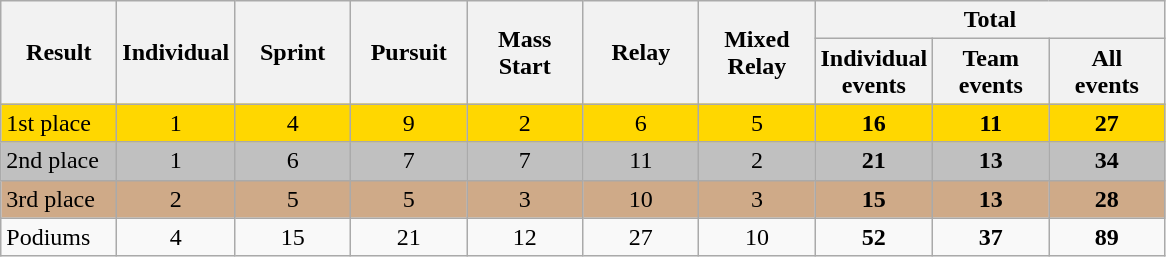<table class="wikitable" style="text-align: center;">
<tr>
<th style="width:70px;" rowspan="2">Result</th>
<th style="width:70px;" rowspan="2">Individual</th>
<th style="width:70px;" rowspan="2">Sprint</th>
<th style="width:70px;" rowspan="2">Pursuit</th>
<th style="width:70px;" rowspan="2">Mass<br>Start</th>
<th style="width:70px;" rowspan="2">Relay</th>
<th style="width:70px;" rowspan="2">Mixed<br>Relay</th>
<th style="width:70px;" colspan="3">Total</th>
</tr>
<tr>
<th style="width:70px;">Individual<br>events</th>
<th style="width:70px;">Team<br>events</th>
<th style="width:70px;">All<br>events</th>
</tr>
<tr style="background:gold;">
<td align=left>1st place</td>
<td>1</td>
<td>4</td>
<td>9</td>
<td>2</td>
<td>6</td>
<td>5</td>
<td><strong>16</strong></td>
<td><strong>11</strong></td>
<td><strong>27</strong></td>
</tr>
<tr style="background:silver;">
<td align=left>2nd place</td>
<td>1</td>
<td>6</td>
<td>7</td>
<td>7</td>
<td>11</td>
<td>2</td>
<td><strong>21</strong></td>
<td><strong>13</strong></td>
<td><strong>34</strong></td>
</tr>
<tr style="background:#cfaa88;">
<td align=left>3rd place</td>
<td>2</td>
<td>5</td>
<td>5</td>
<td>3</td>
<td>10</td>
<td>3</td>
<td><strong>15</strong></td>
<td><strong>13</strong></td>
<td><strong>28</strong></td>
</tr>
<tr>
<td align=left>Podiums</td>
<td>4</td>
<td>15</td>
<td>21</td>
<td>12</td>
<td>27</td>
<td>10</td>
<td><strong>52</strong></td>
<td><strong>37</strong></td>
<td><strong>89</strong></td>
</tr>
</table>
